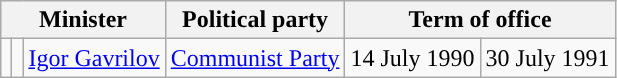<table class="wikitable" style="text-align:center;">
<tr>
<th colspan=3>Minister</th>
<th>Political party</th>
<th colspan=2>Term of office</th>
</tr>
<tr>
<td style="background: "></td>
<td></td>
<td><a href='#'>Igor Gavrilov</a></td>
<td><a href='#'>Communist Party</a></td>
<td>14 July 1990</td>
<td>30 July 1991</td>
</tr>
</table>
